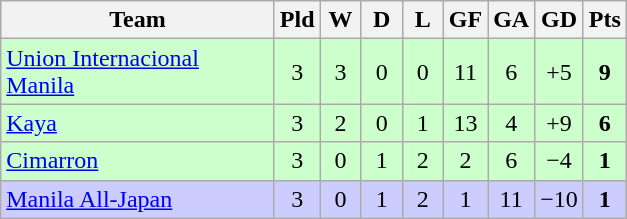<table class="wikitable" style="text-align: center;">
<tr>
<th width="175">Team</th>
<th width="20">Pld</th>
<th width="20">W</th>
<th width="20">D</th>
<th width="20">L</th>
<th width="20">GF</th>
<th width="20">GA</th>
<th width="20">GD</th>
<th width="20">Pts</th>
</tr>
<tr bgcolor=#ccffcc>
<td style="text-align:left;"><a href='#'>Union Internacional Manila</a></td>
<td>3</td>
<td>3</td>
<td>0</td>
<td>0</td>
<td>11</td>
<td>6</td>
<td>+5</td>
<td><strong>9</strong></td>
</tr>
<tr bgcolor=#ccffcc>
<td style="text-align:left;"><a href='#'>Kaya</a></td>
<td>3</td>
<td>2</td>
<td>0</td>
<td>1</td>
<td>13</td>
<td>4</td>
<td>+9</td>
<td><strong>6</strong></td>
</tr>
<tr bgcolor=#ccffcc>
<td style="text-align:left;"><a href='#'>Cimarron</a></td>
<td>3</td>
<td>0</td>
<td>1</td>
<td>2</td>
<td>2</td>
<td>6</td>
<td>−4</td>
<td><strong>1</strong></td>
</tr>
<tr bgcolor=#ccccff>
<td style="text-align:left;"><a href='#'>Manila All-Japan</a></td>
<td>3</td>
<td>0</td>
<td>1</td>
<td>2</td>
<td>1</td>
<td>11</td>
<td>−10</td>
<td><strong>1</strong></td>
</tr>
</table>
